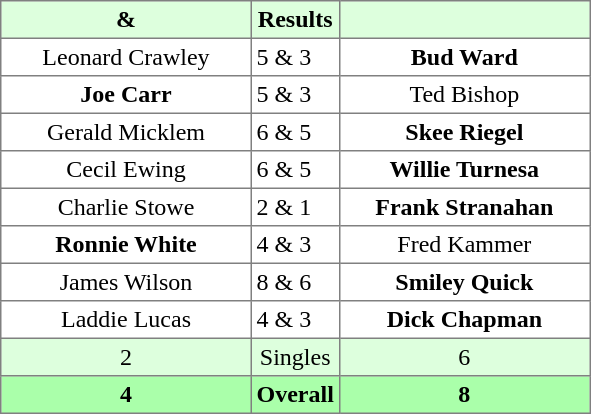<table border="1" cellpadding="3" style="border-collapse: collapse; text-align:center;">
<tr style="background:#ddffdd;">
<th width=160> & </th>
<th>Results</th>
<th width=160></th>
</tr>
<tr>
<td>Leonard Crawley</td>
<td align=left> 5 & 3</td>
<td><strong>Bud Ward</strong></td>
</tr>
<tr>
<td><strong>Joe Carr</strong></td>
<td align=left> 5 & 3</td>
<td>Ted Bishop</td>
</tr>
<tr>
<td>Gerald Micklem</td>
<td align=left> 6 & 5</td>
<td><strong>Skee Riegel</strong></td>
</tr>
<tr>
<td>Cecil Ewing</td>
<td align=left> 6 & 5</td>
<td><strong>Willie Turnesa</strong></td>
</tr>
<tr>
<td>Charlie Stowe</td>
<td align=left> 2 & 1</td>
<td><strong>Frank Stranahan</strong></td>
</tr>
<tr>
<td><strong>Ronnie White</strong></td>
<td align=left> 4 & 3</td>
<td>Fred Kammer</td>
</tr>
<tr>
<td>James Wilson</td>
<td align=left> 8 & 6</td>
<td><strong>Smiley Quick</strong></td>
</tr>
<tr>
<td>Laddie Lucas</td>
<td align=left> 4 & 3</td>
<td><strong>Dick Chapman</strong></td>
</tr>
<tr style="background:#ddffdd;">
<td>2</td>
<td>Singles</td>
<td>6</td>
</tr>
<tr style="background:#aaffaa;">
<th>4</th>
<th>Overall</th>
<th>8</th>
</tr>
</table>
